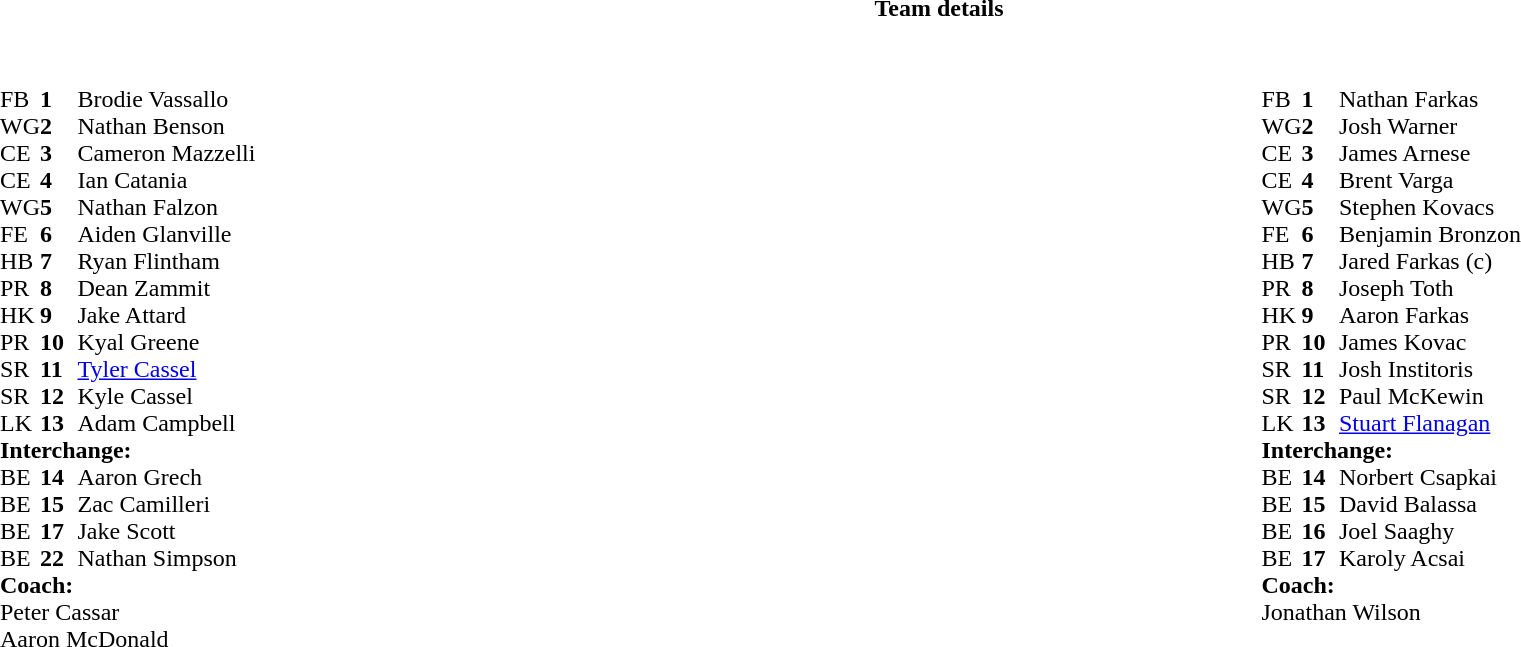<table border="0" width="100%" class="collapsible collapsed">
<tr>
<th>Team details</th>
</tr>
<tr>
<td><br><table width="100%">
<tr>
<td valign="top" width="50%"><br><table style="font-size: 100%" cellspacing="0" cellpadding="0">
<tr>
<th width="25"></th>
<th width="25"></th>
<th></th>
<th width="25"></th>
</tr>
<tr>
<td>FB</td>
<td><strong>1</strong></td>
<td>Brodie Vassallo</td>
</tr>
<tr>
<td>WG</td>
<td><strong>2</strong></td>
<td>Nathan Benson</td>
</tr>
<tr>
<td>CE</td>
<td><strong>3</strong></td>
<td>Cameron Mazzelli</td>
</tr>
<tr>
<td>CE</td>
<td><strong>4</strong></td>
<td>Ian Catania</td>
</tr>
<tr>
<td>WG</td>
<td><strong>5</strong></td>
<td>Nathan Falzon</td>
</tr>
<tr>
<td>FE</td>
<td><strong>6</strong></td>
<td>Aiden Glanville</td>
</tr>
<tr>
<td>HB</td>
<td><strong>7</strong></td>
<td>Ryan Flintham</td>
</tr>
<tr>
<td>PR</td>
<td><strong>8</strong></td>
<td>Dean Zammit</td>
</tr>
<tr>
<td>HK</td>
<td><strong>9</strong></td>
<td>Jake Attard</td>
</tr>
<tr>
<td>PR</td>
<td><strong>10</strong></td>
<td>Kyal Greene</td>
</tr>
<tr>
<td>SR</td>
<td><strong>11</strong></td>
<td><a href='#'>Tyler Cassel</a></td>
<td></td>
</tr>
<tr>
<td>SR</td>
<td><strong>12</strong></td>
<td>Kyle Cassel</td>
</tr>
<tr>
<td>LK</td>
<td><strong>13</strong></td>
<td>Adam Campbell</td>
</tr>
<tr>
<td colspan=3><strong>Interchange:</strong></td>
</tr>
<tr>
<td>BE</td>
<td><strong>14</strong></td>
<td>Aaron Grech</td>
</tr>
<tr>
<td>BE</td>
<td><strong>15</strong></td>
<td>Zac Camilleri</td>
</tr>
<tr>
<td>BE</td>
<td><strong>17</strong></td>
<td>Jake Scott</td>
</tr>
<tr>
<td>BE</td>
<td><strong>22</strong></td>
<td>Nathan Simpson</td>
</tr>
<tr>
<td colspan=3><strong>Coach:</strong></td>
</tr>
<tr>
<td colspan="4"> Peter Cassar<br> Aaron McDonald</td>
</tr>
</table>
</td>
<td valign="top" width="50%"><br><table style="font-size: 100%" cellspacing="0" cellpadding="0" align="center">
<tr>
<th width="25"></th>
<th width="25"></th>
<th></th>
<th width="25"></th>
</tr>
<tr>
<td>FB</td>
<td><strong>1</strong></td>
<td>Nathan Farkas</td>
</tr>
<tr>
<td>WG</td>
<td><strong>2</strong></td>
<td>Josh Warner</td>
</tr>
<tr>
<td>CE</td>
<td><strong>3</strong></td>
<td>James Arnese</td>
</tr>
<tr>
<td>CE</td>
<td><strong>4</strong></td>
<td>Brent Varga</td>
</tr>
<tr>
<td>WG</td>
<td><strong>5</strong></td>
<td>Stephen Kovacs</td>
</tr>
<tr>
<td>FE</td>
<td><strong>6</strong></td>
<td>Benjamin Bronzon</td>
</tr>
<tr>
<td>HB</td>
<td><strong>7</strong></td>
<td>Jared Farkas (c)</td>
</tr>
<tr>
<td>PR</td>
<td><strong>8</strong></td>
<td>Joseph Toth</td>
</tr>
<tr>
<td>HK</td>
<td><strong>9</strong></td>
<td>Aaron Farkas</td>
</tr>
<tr>
<td>PR</td>
<td><strong>10</strong></td>
<td>James Kovac</td>
</tr>
<tr>
<td>SR</td>
<td><strong>11</strong></td>
<td>Josh Institoris</td>
</tr>
<tr>
<td>SR</td>
<td><strong>12</strong></td>
<td>Paul McKewin</td>
</tr>
<tr>
<td>LK</td>
<td><strong>13</strong></td>
<td><a href='#'>Stuart Flanagan</a></td>
</tr>
<tr>
<td colspan=3><strong>Interchange:</strong></td>
</tr>
<tr>
<td>BE</td>
<td><strong>14</strong></td>
<td>Norbert Csapkai</td>
</tr>
<tr>
<td>BE</td>
<td><strong>15</strong></td>
<td>David Balassa</td>
</tr>
<tr>
<td>BE</td>
<td><strong>16</strong></td>
<td>Joel Saaghy</td>
</tr>
<tr>
<td>BE</td>
<td><strong>17</strong></td>
<td>Karoly Acsai</td>
</tr>
<tr>
<td colspan=3><strong>Coach:</strong></td>
</tr>
<tr>
<td colspan="4"> Jonathan Wilson</td>
</tr>
</table>
</td>
</tr>
</table>
</td>
</tr>
</table>
